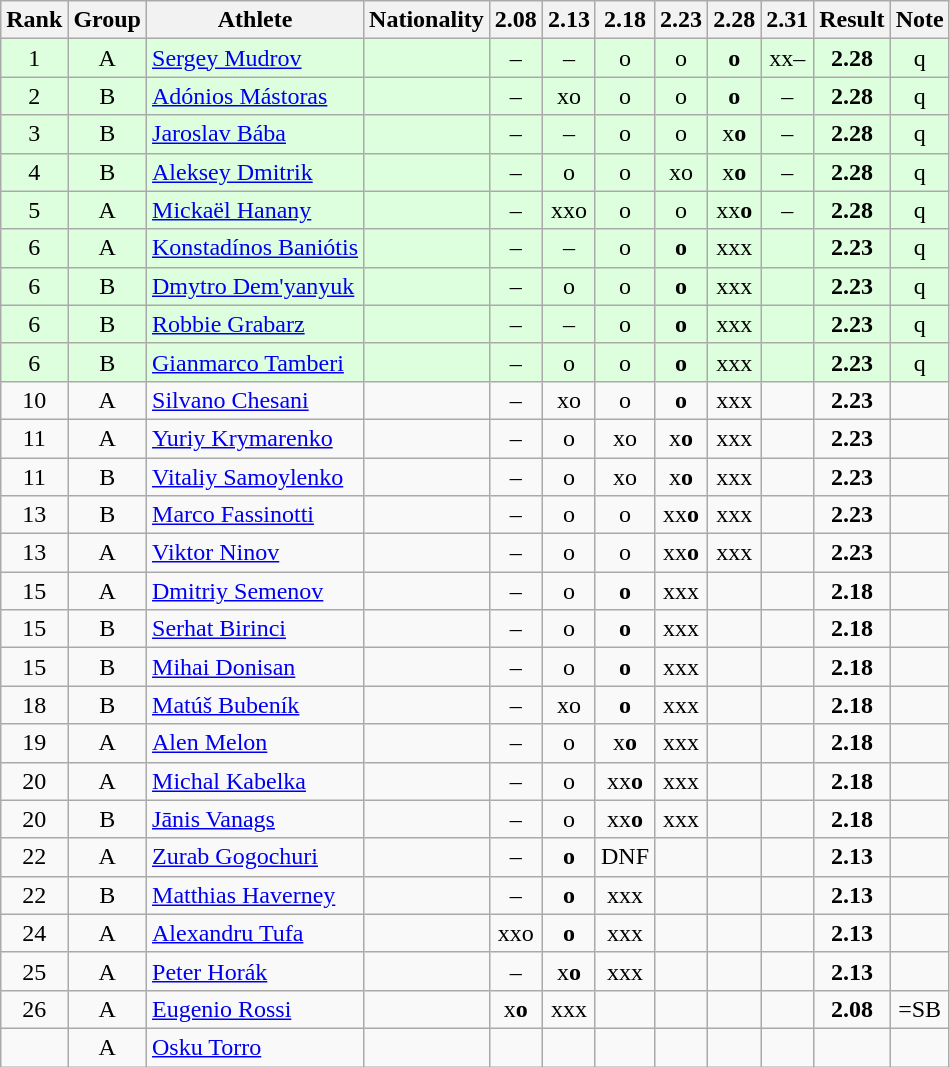<table class="wikitable sortable" style="text-align:center">
<tr>
<th>Rank</th>
<th>Group</th>
<th>Athlete</th>
<th>Nationality</th>
<th>2.08</th>
<th>2.13</th>
<th>2.18</th>
<th>2.23</th>
<th>2.28</th>
<th>2.31</th>
<th>Result</th>
<th>Note</th>
</tr>
<tr bgcolor=ddffdd>
<td>1</td>
<td>A</td>
<td align=left><a href='#'>Sergey Mudrov</a></td>
<td align=left></td>
<td>–</td>
<td>–</td>
<td>o</td>
<td>o</td>
<td><strong>o</strong></td>
<td>xx–</td>
<td><strong>2.28</strong></td>
<td>q</td>
</tr>
<tr bgcolor=ddffdd>
<td>2</td>
<td>B</td>
<td align=left><a href='#'>Adónios Mástoras</a></td>
<td align=left></td>
<td>–</td>
<td>xo</td>
<td>o</td>
<td>o</td>
<td><strong>o</strong></td>
<td>–</td>
<td><strong>2.28</strong></td>
<td>q</td>
</tr>
<tr bgcolor=ddffdd>
<td>3</td>
<td>B</td>
<td align=left><a href='#'>Jaroslav Bába</a></td>
<td align=left></td>
<td>–</td>
<td>–</td>
<td>o</td>
<td>o</td>
<td>x<strong>o</strong></td>
<td>–</td>
<td><strong>2.28</strong></td>
<td>q</td>
</tr>
<tr bgcolor=ddffdd>
<td>4</td>
<td>B</td>
<td align=left><a href='#'>Aleksey Dmitrik</a></td>
<td align=left></td>
<td>–</td>
<td>o</td>
<td>o</td>
<td>xo</td>
<td>x<strong>o</strong></td>
<td>–</td>
<td><strong>2.28</strong></td>
<td>q</td>
</tr>
<tr bgcolor=ddffdd>
<td>5</td>
<td>A</td>
<td align=left><a href='#'>Mickaël Hanany</a></td>
<td align=left></td>
<td>–</td>
<td>xxo</td>
<td>o</td>
<td>o</td>
<td>xx<strong>o</strong></td>
<td>–</td>
<td><strong>2.28</strong></td>
<td>q</td>
</tr>
<tr bgcolor=ddffdd>
<td>6</td>
<td>A</td>
<td align=left><a href='#'>Konstadínos Baniótis</a></td>
<td align=left></td>
<td>–</td>
<td>–</td>
<td>o</td>
<td><strong>o</strong></td>
<td>xxx</td>
<td></td>
<td><strong>2.23</strong></td>
<td>q</td>
</tr>
<tr bgcolor=ddffdd>
<td>6</td>
<td>B</td>
<td align=left><a href='#'>Dmytro Dem'yanyuk</a></td>
<td align=left></td>
<td>–</td>
<td>o</td>
<td>o</td>
<td><strong>o</strong></td>
<td>xxx</td>
<td></td>
<td><strong>2.23</strong></td>
<td>q</td>
</tr>
<tr bgcolor=ddffdd>
<td>6</td>
<td>B</td>
<td align=left><a href='#'>Robbie Grabarz</a></td>
<td align=left></td>
<td>–</td>
<td>–</td>
<td>o</td>
<td><strong>o</strong></td>
<td>xxx</td>
<td></td>
<td><strong>2.23</strong></td>
<td>q</td>
</tr>
<tr bgcolor=ddffdd>
<td>6</td>
<td>B</td>
<td align=left><a href='#'>Gianmarco Tamberi</a></td>
<td align=left></td>
<td>–</td>
<td>o</td>
<td>o</td>
<td><strong>o</strong></td>
<td>xxx</td>
<td></td>
<td><strong>2.23</strong></td>
<td>q</td>
</tr>
<tr>
<td>10</td>
<td>A</td>
<td align=left><a href='#'>Silvano Chesani</a></td>
<td align=left></td>
<td>–</td>
<td>xo</td>
<td>o</td>
<td><strong>o</strong></td>
<td>xxx</td>
<td></td>
<td><strong>2.23</strong></td>
<td></td>
</tr>
<tr>
<td>11</td>
<td>A</td>
<td align=left><a href='#'>Yuriy Krymarenko</a></td>
<td align=left></td>
<td>–</td>
<td>o</td>
<td>xo</td>
<td>x<strong>o</strong></td>
<td>xxx</td>
<td></td>
<td><strong>2.23</strong></td>
<td></td>
</tr>
<tr>
<td>11</td>
<td>B</td>
<td align=left><a href='#'>Vitaliy Samoylenko</a></td>
<td align=left></td>
<td>–</td>
<td>o</td>
<td>xo</td>
<td>x<strong>o</strong></td>
<td>xxx</td>
<td></td>
<td><strong>2.23</strong></td>
<td></td>
</tr>
<tr>
<td>13</td>
<td>B</td>
<td align=left><a href='#'>Marco Fassinotti</a></td>
<td align=left></td>
<td>–</td>
<td>o</td>
<td>o</td>
<td>xx<strong>o</strong></td>
<td>xxx</td>
<td></td>
<td><strong>2.23</strong></td>
<td></td>
</tr>
<tr>
<td>13</td>
<td>A</td>
<td align=left><a href='#'>Viktor Ninov</a></td>
<td align=left></td>
<td>–</td>
<td>o</td>
<td>o</td>
<td>xx<strong>o</strong></td>
<td>xxx</td>
<td></td>
<td><strong>2.23</strong></td>
<td></td>
</tr>
<tr>
<td>15</td>
<td>A</td>
<td align=left><a href='#'>Dmitriy Semenov</a></td>
<td align=left></td>
<td>–</td>
<td>o</td>
<td><strong>o</strong></td>
<td>xxx</td>
<td></td>
<td></td>
<td><strong>2.18</strong></td>
<td></td>
</tr>
<tr>
<td>15</td>
<td>B</td>
<td align=left><a href='#'>Serhat Birinci</a></td>
<td align=left></td>
<td>–</td>
<td>o</td>
<td><strong>o</strong></td>
<td>xxx</td>
<td></td>
<td></td>
<td><strong>2.18</strong></td>
<td></td>
</tr>
<tr>
<td>15</td>
<td>B</td>
<td align=left><a href='#'>Mihai Donisan</a></td>
<td align=left></td>
<td>–</td>
<td>o</td>
<td><strong>o</strong></td>
<td>xxx</td>
<td></td>
<td></td>
<td><strong>2.18</strong></td>
<td></td>
</tr>
<tr>
<td>18</td>
<td>B</td>
<td align=left><a href='#'>Matúš Bubeník</a></td>
<td align=left></td>
<td>–</td>
<td>xo</td>
<td><strong>o</strong></td>
<td>xxx</td>
<td></td>
<td></td>
<td><strong>2.18</strong></td>
<td></td>
</tr>
<tr>
<td>19</td>
<td>A</td>
<td align=left><a href='#'>Alen Melon</a></td>
<td align=left></td>
<td>–</td>
<td>o</td>
<td>x<strong>o</strong></td>
<td>xxx</td>
<td></td>
<td></td>
<td><strong>2.18</strong></td>
<td></td>
</tr>
<tr>
<td>20</td>
<td>A</td>
<td align=left><a href='#'>Michal Kabelka</a></td>
<td align=left></td>
<td>–</td>
<td>o</td>
<td>xx<strong>o</strong></td>
<td>xxx</td>
<td></td>
<td></td>
<td><strong>2.18</strong></td>
<td></td>
</tr>
<tr>
<td>20</td>
<td>B</td>
<td align=left><a href='#'>Jānis Vanags</a></td>
<td align=left></td>
<td>–</td>
<td>o</td>
<td>xx<strong>o</strong></td>
<td>xxx</td>
<td></td>
<td></td>
<td><strong>2.18</strong></td>
<td></td>
</tr>
<tr>
<td>22</td>
<td>A</td>
<td align=left><a href='#'>Zurab Gogochuri</a></td>
<td align=left></td>
<td>–</td>
<td><strong>o</strong></td>
<td>DNF</td>
<td></td>
<td></td>
<td></td>
<td><strong>2.13</strong></td>
<td></td>
</tr>
<tr>
<td>22</td>
<td>B</td>
<td align=left><a href='#'>Matthias Haverney</a></td>
<td align=left></td>
<td>–</td>
<td><strong>o</strong></td>
<td>xxx</td>
<td></td>
<td></td>
<td></td>
<td><strong>2.13</strong></td>
<td></td>
</tr>
<tr>
<td>24</td>
<td>A</td>
<td align=left><a href='#'>Alexandru Tufa</a></td>
<td align=left></td>
<td>xxo</td>
<td><strong>o</strong></td>
<td>xxx</td>
<td></td>
<td></td>
<td></td>
<td><strong>2.13</strong></td>
<td></td>
</tr>
<tr>
<td>25</td>
<td>A</td>
<td align=left><a href='#'>Peter Horák</a></td>
<td align=left></td>
<td>–</td>
<td>x<strong>o</strong></td>
<td>xxx</td>
<td></td>
<td></td>
<td></td>
<td><strong>2.13</strong></td>
<td></td>
</tr>
<tr>
<td>26</td>
<td>A</td>
<td align=left><a href='#'>Eugenio Rossi</a></td>
<td align=left></td>
<td>x<strong>o</strong></td>
<td>xxx</td>
<td></td>
<td></td>
<td></td>
<td></td>
<td><strong>2.08</strong></td>
<td>=SB</td>
</tr>
<tr>
<td></td>
<td>A</td>
<td align=left><a href='#'>Osku Torro</a></td>
<td align=left></td>
<td></td>
<td></td>
<td></td>
<td></td>
<td></td>
<td></td>
<td><strong></strong></td>
<td></td>
</tr>
</table>
